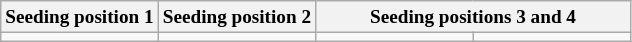<table class="wikitable" style="font-size:80%">
<tr>
<th width=25%>Seeding position 1</th>
<th width=25%>Seeding position 2</th>
<th colspan=2>Seeding positions 3 and 4</th>
</tr>
<tr>
<td valign=top></td>
<td valign=top></td>
<td valign=top width=25%></td>
<td valign=top width=25%></td>
</tr>
</table>
